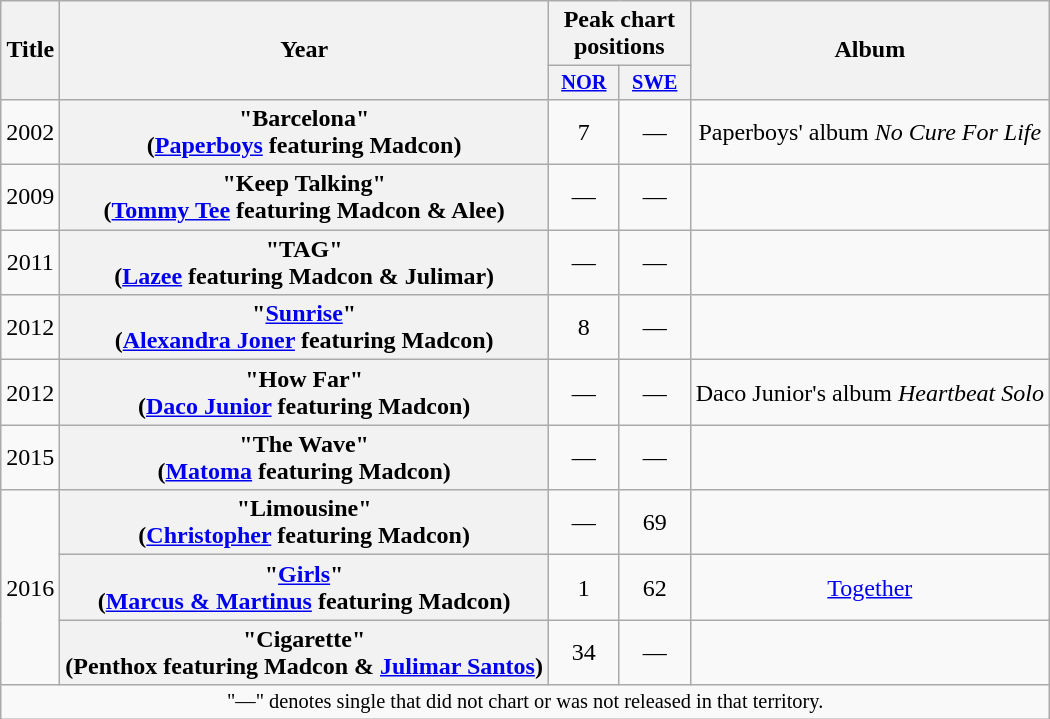<table class="wikitable plainrowheaders" style="text-align:center;">
<tr>
<th scope="col" rowspan="2">Title</th>
<th scope="col" rowspan="2">Year</th>
<th scope="col" colspan="2">Peak chart positions</th>
<th scope="col" rowspan="2">Album</th>
</tr>
<tr>
<th scope="col" style="width:3em;font-size:85%;"><a href='#'>NOR</a><br></th>
<th scope="col" style="width:3em;font-size:85%;"><a href='#'>SWE</a><br></th>
</tr>
<tr>
<td>2002</td>
<th scope="row">"Barcelona"<br><span>(<a href='#'>Paperboys</a> featuring Madcon)</span></th>
<td>7</td>
<td>—</td>
<td>Paperboys' album <em>No Cure For Life</em></td>
</tr>
<tr>
<td>2009</td>
<th scope="row">"Keep Talking"<br><span>(<a href='#'>Tommy Tee</a> featuring Madcon & Alee)</span></th>
<td>—</td>
<td>—</td>
<td></td>
</tr>
<tr>
<td>2011</td>
<th scope="row">"TAG"<br><span>(<a href='#'>Lazee</a> featuring Madcon & Julimar)</span></th>
<td>—</td>
<td>—</td>
<td></td>
</tr>
<tr>
<td>2012</td>
<th scope="row">"<a href='#'>Sunrise</a>"<br><span>(<a href='#'>Alexandra Joner</a> featuring Madcon)</span></th>
<td>8</td>
<td>—</td>
<td></td>
</tr>
<tr>
<td>2012</td>
<th scope="row">"How Far"<br><span>(<a href='#'>Daco Junior</a> featuring Madcon)</span></th>
<td>—</td>
<td>—</td>
<td>Daco Junior's album <em>Heartbeat Solo</em></td>
</tr>
<tr>
<td>2015</td>
<th scope="row">"The Wave"<br><span>(<a href='#'>Matoma</a> featuring Madcon)</span></th>
<td>—</td>
<td>—</td>
<td></td>
</tr>
<tr>
<td rowspan="3">2016</td>
<th scope="row">"Limousine"<br><span>(<a href='#'>Christopher</a> featuring Madcon)</span></th>
<td>—</td>
<td>69</td>
<td></td>
</tr>
<tr>
<th scope="row">"<a href='#'>Girls</a>"<br><span>(<a href='#'>Marcus & Martinus</a> featuring Madcon)</span></th>
<td>1<br></td>
<td>62<br></td>
<td><a href='#'>Together</a></td>
</tr>
<tr>
<th scope="row">"Cigarette"<br><span>(Penthox featuring Madcon & <a href='#'>Julimar Santos</a>)</span></th>
<td>34<br></td>
<td>—</td>
<td></td>
</tr>
<tr>
<td colspan="18" style="font-size:85%">"—" denotes single that did not chart or was not released in that territory.</td>
</tr>
</table>
